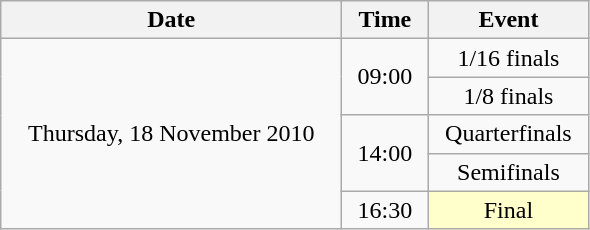<table class = "wikitable" style="text-align:center;">
<tr>
<th width=220>Date</th>
<th width=50>Time</th>
<th width=100>Event</th>
</tr>
<tr>
<td rowspan=5>Thursday, 18 November 2010</td>
<td rowspan=2>09:00</td>
<td>1/16 finals</td>
</tr>
<tr>
<td>1/8 finals</td>
</tr>
<tr>
<td rowspan=2>14:00</td>
<td>Quarterfinals</td>
</tr>
<tr>
<td>Semifinals</td>
</tr>
<tr>
<td>16:30</td>
<td bgcolor=ffffcc>Final</td>
</tr>
</table>
